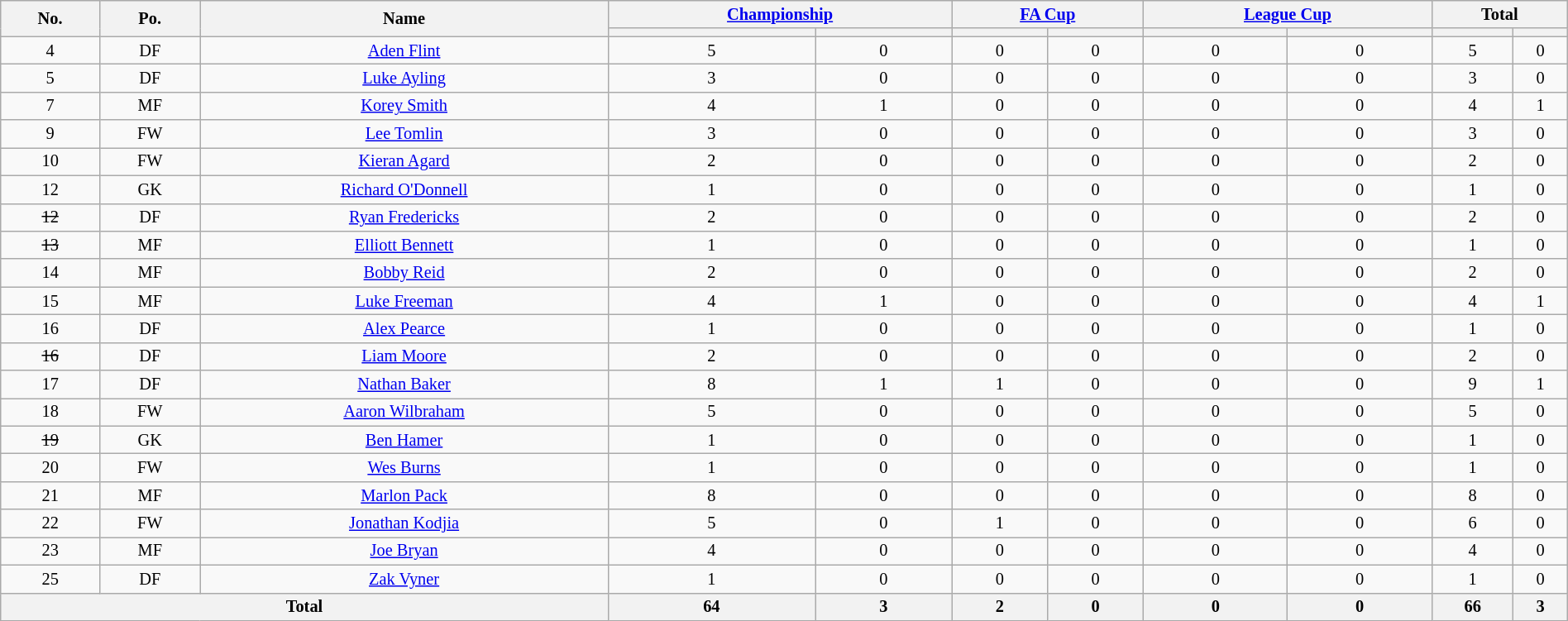<table class="wikitable" style="text-align:center; font-size:85%; width:100%;">
<tr>
<th rowspan=2>No.</th>
<th rowspan=2>Po.</th>
<th rowspan=2>Name</th>
<th colspan=2><a href='#'>Championship</a></th>
<th colspan=2><a href='#'>FA Cup</a></th>
<th colspan=2><a href='#'>League Cup</a></th>
<th colspan=2>Total</th>
</tr>
<tr>
<th></th>
<th></th>
<th></th>
<th></th>
<th></th>
<th></th>
<th></th>
<th></th>
</tr>
<tr>
<td>4</td>
<td>DF</td>
<td> <a href='#'>Aden Flint</a></td>
<td>5</td>
<td>0</td>
<td>0</td>
<td>0</td>
<td>0</td>
<td>0</td>
<td>5</td>
<td>0</td>
</tr>
<tr>
<td>5</td>
<td>DF</td>
<td> <a href='#'>Luke Ayling</a></td>
<td>3</td>
<td>0</td>
<td>0</td>
<td>0</td>
<td>0</td>
<td>0</td>
<td>3</td>
<td>0</td>
</tr>
<tr>
<td>7</td>
<td>MF</td>
<td> <a href='#'>Korey Smith</a></td>
<td>4</td>
<td>1</td>
<td>0</td>
<td>0</td>
<td>0</td>
<td>0</td>
<td>4</td>
<td>1</td>
</tr>
<tr>
<td>9</td>
<td>FW</td>
<td> <a href='#'>Lee Tomlin</a></td>
<td>3</td>
<td>0</td>
<td>0</td>
<td>0</td>
<td>0</td>
<td>0</td>
<td>3</td>
<td>0</td>
</tr>
<tr>
<td>10</td>
<td>FW</td>
<td> <a href='#'>Kieran Agard</a></td>
<td>2</td>
<td>0</td>
<td>0</td>
<td>0</td>
<td>0</td>
<td>0</td>
<td>2</td>
<td>0</td>
</tr>
<tr>
<td>12</td>
<td>GK</td>
<td> <a href='#'>Richard O'Donnell</a></td>
<td>1</td>
<td>0</td>
<td>0</td>
<td>0</td>
<td>0</td>
<td>0</td>
<td>1</td>
<td>0</td>
</tr>
<tr>
<td><s>12</s></td>
<td>DF</td>
<td> <a href='#'>Ryan Fredericks</a></td>
<td>2</td>
<td>0</td>
<td>0</td>
<td>0</td>
<td>0</td>
<td>0</td>
<td>2</td>
<td>0</td>
</tr>
<tr>
<td><s>13</s></td>
<td>MF</td>
<td> <a href='#'>Elliott Bennett</a></td>
<td>1</td>
<td>0</td>
<td>0</td>
<td>0</td>
<td>0</td>
<td>0</td>
<td>1</td>
<td>0</td>
</tr>
<tr>
<td>14</td>
<td>MF</td>
<td> <a href='#'>Bobby Reid</a></td>
<td>2</td>
<td>0</td>
<td>0</td>
<td>0</td>
<td>0</td>
<td>0</td>
<td>2</td>
<td>0</td>
</tr>
<tr>
<td>15</td>
<td>MF</td>
<td> <a href='#'>Luke Freeman</a></td>
<td>4</td>
<td>1</td>
<td>0</td>
<td>0</td>
<td>0</td>
<td>0</td>
<td>4</td>
<td>1</td>
</tr>
<tr>
<td>16</td>
<td>DF</td>
<td> <a href='#'>Alex Pearce</a></td>
<td>1</td>
<td>0</td>
<td>0</td>
<td>0</td>
<td>0</td>
<td>0</td>
<td>1</td>
<td>0</td>
</tr>
<tr>
<td><s>16</s></td>
<td>DF</td>
<td> <a href='#'>Liam Moore</a></td>
<td>2</td>
<td>0</td>
<td>0</td>
<td>0</td>
<td>0</td>
<td>0</td>
<td>2</td>
<td>0</td>
</tr>
<tr>
<td>17</td>
<td>DF</td>
<td> <a href='#'>Nathan Baker</a></td>
<td>8</td>
<td>1</td>
<td>1</td>
<td>0</td>
<td>0</td>
<td>0</td>
<td>9</td>
<td>1</td>
</tr>
<tr>
<td>18</td>
<td>FW</td>
<td> <a href='#'>Aaron Wilbraham</a></td>
<td>5</td>
<td>0</td>
<td>0</td>
<td>0</td>
<td>0</td>
<td>0</td>
<td>5</td>
<td>0</td>
</tr>
<tr>
<td><s>19</s></td>
<td>GK</td>
<td> <a href='#'>Ben Hamer</a></td>
<td>1</td>
<td>0</td>
<td>0</td>
<td>0</td>
<td>0</td>
<td>0</td>
<td>1</td>
<td>0</td>
</tr>
<tr>
<td>20</td>
<td>FW</td>
<td> <a href='#'>Wes Burns</a></td>
<td>1</td>
<td>0</td>
<td>0</td>
<td>0</td>
<td>0</td>
<td>0</td>
<td>1</td>
<td>0</td>
</tr>
<tr>
<td>21</td>
<td>MF</td>
<td> <a href='#'>Marlon Pack</a></td>
<td>8</td>
<td>0</td>
<td>0</td>
<td>0</td>
<td>0</td>
<td>0</td>
<td>8</td>
<td>0</td>
</tr>
<tr>
<td>22</td>
<td>FW</td>
<td> <a href='#'>Jonathan Kodjia</a></td>
<td>5</td>
<td>0</td>
<td>1</td>
<td>0</td>
<td>0</td>
<td>0</td>
<td>6</td>
<td>0</td>
</tr>
<tr>
<td>23</td>
<td>MF</td>
<td> <a href='#'>Joe Bryan</a></td>
<td>4</td>
<td>0</td>
<td>0</td>
<td>0</td>
<td>0</td>
<td>0</td>
<td>4</td>
<td>0</td>
</tr>
<tr>
<td>25</td>
<td>DF</td>
<td> <a href='#'>Zak Vyner</a></td>
<td>1</td>
<td>0</td>
<td>0</td>
<td>0</td>
<td>0</td>
<td>0</td>
<td>1</td>
<td>0</td>
</tr>
<tr>
<th colspan=3>Total</th>
<th>64</th>
<th>3</th>
<th>2</th>
<th>0</th>
<th>0</th>
<th>0</th>
<th>66</th>
<th>3</th>
</tr>
</table>
